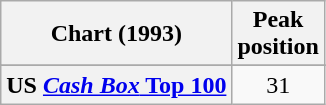<table class="wikitable sortable plainrowheaders" style="text-align:center">
<tr>
<th scope="col">Chart (1993)</th>
<th scope="col">Peak<br>position</th>
</tr>
<tr>
</tr>
<tr>
</tr>
<tr>
</tr>
<tr>
</tr>
<tr>
<th scope="row">US <a href='#'><em>Cash Box</em> Top 100</a></th>
<td>31</td>
</tr>
</table>
